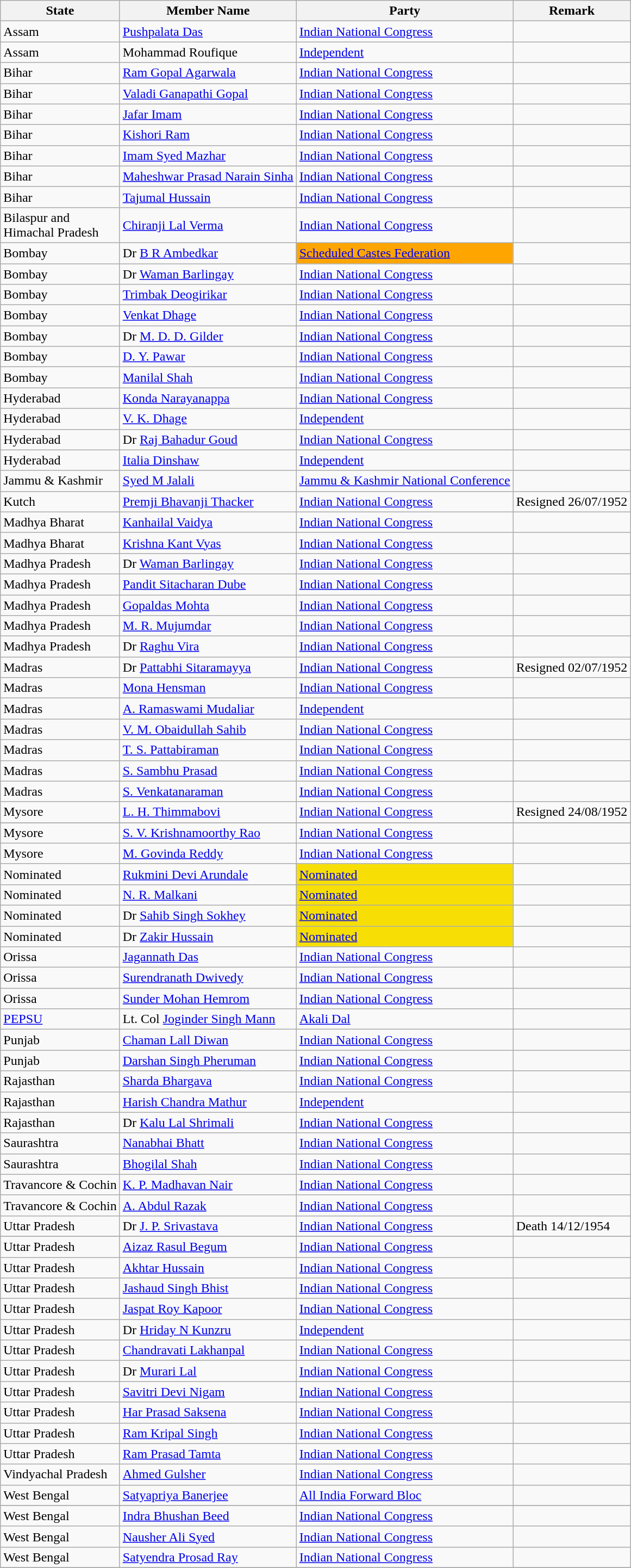<table class="wikitable sortable">
<tr>
<th>State</th>
<th>Member Name</th>
<th>Party</th>
<th>Remark</th>
</tr>
<tr>
<td>Assam</td>
<td><a href='#'>Pushpalata Das</a></td>
<td bgcolor= ><a href='#'>Indian National Congress</a></td>
<td></td>
</tr>
<tr>
<td>Assam</td>
<td>Mohammad Roufique</td>
<td bgcolor= ><a href='#'>Independent</a></td>
</tr>
<tr>
<td>Bihar</td>
<td><a href='#'>Ram Gopal Agarwala</a></td>
<td bgcolor= ><a href='#'>Indian National Congress</a></td>
<td></td>
</tr>
<tr>
<td>Bihar</td>
<td><a href='#'>Valadi Ganapathi Gopal</a></td>
<td bgcolor= ><a href='#'>Indian National Congress</a></td>
<td></td>
</tr>
<tr>
<td>Bihar</td>
<td><a href='#'>Jafar Imam</a></td>
<td bgcolor= ><a href='#'>Indian National Congress</a></td>
<td></td>
</tr>
<tr>
<td>Bihar</td>
<td><a href='#'>Kishori Ram</a></td>
<td bgcolor= ><a href='#'>Indian National Congress</a></td>
<td></td>
</tr>
<tr>
<td>Bihar</td>
<td><a href='#'>Imam Syed Mazhar</a></td>
<td bgcolor= ><a href='#'>Indian National Congress</a></td>
<td></td>
</tr>
<tr>
<td>Bihar</td>
<td><a href='#'>Maheshwar Prasad Narain Sinha</a></td>
<td bgcolor= ><a href='#'>Indian National Congress</a></td>
<td></td>
</tr>
<tr>
<td>Bihar</td>
<td><a href='#'>Tajumal Hussain</a></td>
<td bgcolor= ><a href='#'>Indian National Congress</a></td>
<td></td>
</tr>
<tr>
<td>Bilaspur and<br> Himachal Pradesh</td>
<td><a href='#'>Chiranji Lal Verma</a></td>
<td bgcolor= ><a href='#'>Indian National Congress</a></td>
<td></td>
</tr>
<tr>
<td>Bombay</td>
<td>Dr <a href='#'>B R Ambedkar</a></td>
<td bgcolor=#FFA500><a href='#'>Scheduled Castes Federation</a></td>
<td></td>
</tr>
<tr>
<td>Bombay</td>
<td>Dr <a href='#'>Waman Barlingay</a></td>
<td bgcolor= ><a href='#'>Indian National Congress</a></td>
<td></td>
</tr>
<tr>
<td>Bombay</td>
<td><a href='#'>Trimbak Deogirikar</a></td>
<td bgcolor= ><a href='#'>Indian National Congress</a></td>
<td></td>
</tr>
<tr>
<td>Bombay</td>
<td><a href='#'>Venkat Dhage</a></td>
<td bgcolor= ><a href='#'>Indian National Congress</a></td>
<td></td>
</tr>
<tr>
<td>Bombay</td>
<td>Dr <a href='#'>M. D. D. Gilder</a></td>
<td bgcolor= ><a href='#'>Indian National Congress</a></td>
<td></td>
</tr>
<tr>
<td>Bombay</td>
<td><a href='#'>D. Y. Pawar</a></td>
<td bgcolor= ><a href='#'>Indian National Congress</a></td>
<td></td>
</tr>
<tr>
<td>Bombay</td>
<td><a href='#'>Manilal Shah</a></td>
<td bgcolor= ><a href='#'>Indian National Congress</a></td>
<td></td>
</tr>
<tr>
<td>Hyderabad</td>
<td><a href='#'>Konda Narayanappa</a></td>
<td bgcolor= ><a href='#'>Indian National Congress</a></td>
<td></td>
</tr>
<tr>
<td>Hyderabad</td>
<td><a href='#'>V. K. Dhage</a></td>
<td bgcolor= ><a href='#'>Independent</a></td>
<td></td>
</tr>
<tr>
<td>Hyderabad</td>
<td>Dr <a href='#'>Raj Bahadur Goud</a></td>
<td bgcolor= ><a href='#'>Indian National Congress</a></td>
<td></td>
</tr>
<tr>
<td>Hyderabad</td>
<td><a href='#'>Italia Dinshaw</a></td>
<td bgcolor= ><a href='#'>Independent</a></td>
<td></td>
</tr>
<tr>
<td>Jammu & Kashmir</td>
<td><a href='#'>Syed M Jalali</a></td>
<td bgcolor= ><a href='#'>Jammu & Kashmir National Conference</a></td>
</tr>
<tr>
<td>Kutch</td>
<td><a href='#'>Premji Bhavanji Thacker</a></td>
<td bgcolor= ><a href='#'>Indian National Congress</a></td>
<td>Resigned 26/07/1952</td>
</tr>
<tr>
<td>Madhya Bharat</td>
<td><a href='#'>Kanhailal Vaidya</a></td>
<td bgcolor= ><a href='#'>Indian National Congress</a></td>
<td></td>
</tr>
<tr>
<td>Madhya Bharat</td>
<td><a href='#'>Krishna Kant Vyas</a></td>
<td bgcolor= ><a href='#'>Indian National Congress</a></td>
<td></td>
</tr>
<tr>
<td>Madhya Pradesh</td>
<td>Dr <a href='#'>Waman Barlingay</a></td>
<td bgcolor= ><a href='#'>Indian National Congress</a></td>
<td></td>
</tr>
<tr>
<td>Madhya Pradesh</td>
<td><a href='#'>Pandit Sitacharan Dube</a></td>
<td bgcolor= ><a href='#'>Indian National Congress</a></td>
<td></td>
</tr>
<tr>
<td>Madhya Pradesh</td>
<td><a href='#'>Gopaldas Mohta</a></td>
<td bgcolor= ><a href='#'>Indian National Congress</a></td>
<td></td>
</tr>
<tr>
<td>Madhya Pradesh</td>
<td><a href='#'>M. R. Mujumdar</a></td>
<td bgcolor= ><a href='#'>Indian National Congress</a></td>
<td></td>
</tr>
<tr>
<td>Madhya Pradesh</td>
<td>Dr <a href='#'>Raghu Vira</a></td>
<td bgcolor= ><a href='#'>Indian National Congress</a></td>
<td></td>
</tr>
<tr>
<td>Madras</td>
<td>Dr <a href='#'>Pattabhi Sitaramayya</a></td>
<td bgcolor= ><a href='#'>Indian National Congress</a></td>
<td>Resigned 02/07/1952</td>
</tr>
<tr>
<td>Madras</td>
<td><a href='#'>Mona Hensman</a></td>
<td bgcolor= ><a href='#'>Indian National Congress</a></td>
<td></td>
</tr>
<tr>
<td>Madras</td>
<td><a href='#'>A. Ramaswami Mudaliar</a></td>
<td bgcolor= ><a href='#'>Independent</a></td>
<td></td>
</tr>
<tr>
<td>Madras</td>
<td><a href='#'>V. M. Obaidullah Sahib</a></td>
<td bgcolor= ><a href='#'>Indian National Congress</a></td>
<td></td>
</tr>
<tr>
<td>Madras</td>
<td><a href='#'>T. S. Pattabiraman</a></td>
<td bgcolor= ><a href='#'>Indian National Congress</a></td>
<td></td>
</tr>
<tr>
<td>Madras</td>
<td><a href='#'>S. Sambhu Prasad</a></td>
<td bgcolor= ><a href='#'>Indian National Congress</a></td>
<td></td>
</tr>
<tr>
<td>Madras</td>
<td><a href='#'>S. Venkatanaraman</a></td>
<td bgcolor= ><a href='#'>Indian National Congress</a></td>
<td></td>
</tr>
<tr>
<td>Mysore</td>
<td><a href='#'>L. H. Thimmabovi</a></td>
<td bgcolor= ><a href='#'>Indian National Congress</a></td>
<td>Resigned 24/08/1952</td>
</tr>
<tr>
</tr>
<tr>
<td>Mysore</td>
<td><a href='#'>S. V. Krishnamoorthy Rao</a></td>
<td bgcolor= ><a href='#'>Indian National Congress</a></td>
<td></td>
</tr>
<tr>
<td>Mysore</td>
<td><a href='#'>M. Govinda Reddy</a></td>
<td bgcolor= ><a href='#'>Indian National Congress</a></td>
<td></td>
</tr>
<tr>
<td>Nominated</td>
<td><a href='#'>Rukmini Devi Arundale</a></td>
<td bgcolor=#F7DF05><a href='#'>Nominated</a></td>
<td></td>
</tr>
<tr>
<td>Nominated</td>
<td><a href='#'>N. R. Malkani</a></td>
<td bgcolor=#F7DF05><a href='#'>Nominated</a></td>
<td></td>
</tr>
<tr>
<td>Nominated</td>
<td>Dr <a href='#'>Sahib Singh Sokhey</a></td>
<td bgcolor=#F7DF05><a href='#'>Nominated</a></td>
<td></td>
</tr>
<tr>
<td>Nominated</td>
<td>Dr <a href='#'>Zakir Hussain</a></td>
<td bgcolor=#F7DF05><a href='#'>Nominated</a></td>
<td></td>
</tr>
<tr>
<td>Orissa</td>
<td><a href='#'>Jagannath Das</a></td>
<td bgcolor= ><a href='#'>Indian National Congress</a></td>
<td></td>
</tr>
<tr>
<td>Orissa</td>
<td><a href='#'>Surendranath Dwivedy</a></td>
<td bgcolor= ><a href='#'>Indian National Congress</a></td>
<td></td>
</tr>
<tr>
<td>Orissa</td>
<td><a href='#'>Sunder Mohan Hemrom</a></td>
<td bgcolor= ><a href='#'>Indian National Congress</a></td>
<td></td>
</tr>
<tr>
<td><a href='#'>PEPSU</a></td>
<td>Lt. Col <a href='#'>Joginder Singh Mann</a></td>
<td bgcolor= ><a href='#'>Akali Dal</a></td>
<td></td>
</tr>
<tr>
<td>Punjab</td>
<td><a href='#'>Chaman Lall Diwan</a></td>
<td bgcolor= ><a href='#'>Indian National Congress</a></td>
<td></td>
</tr>
<tr>
<td>Punjab</td>
<td><a href='#'>Darshan Singh Pheruman</a></td>
<td bgcolor= ><a href='#'>Indian National Congress</a></td>
<td></td>
</tr>
<tr>
<td>Rajasthan</td>
<td><a href='#'>Sharda Bhargava</a></td>
<td bgcolor= ><a href='#'>Indian National Congress</a></td>
<td></td>
</tr>
<tr>
<td>Rajasthan</td>
<td><a href='#'>Harish Chandra Mathur</a></td>
<td bgcolor= ><a href='#'>Independent</a></td>
<td></td>
</tr>
<tr>
<td>Rajasthan</td>
<td>Dr <a href='#'>Kalu Lal Shrimali</a></td>
<td bgcolor= ><a href='#'>Indian National Congress</a></td>
<td></td>
</tr>
<tr>
<td>Saurashtra</td>
<td><a href='#'>Nanabhai Bhatt</a></td>
<td bgcolor= ><a href='#'>Indian National Congress</a></td>
<td></td>
</tr>
<tr>
<td>Saurashtra</td>
<td><a href='#'>Bhogilal Shah</a></td>
<td bgcolor= ><a href='#'>Indian National Congress</a></td>
<td></td>
</tr>
<tr>
<td>Travancore & Cochin</td>
<td><a href='#'>K. P. Madhavan Nair</a></td>
<td bgcolor= ><a href='#'>Indian National Congress</a></td>
<td></td>
</tr>
<tr>
<td>Travancore & Cochin</td>
<td><a href='#'>A. Abdul Razak</a></td>
<td bgcolor= ><a href='#'>Indian National Congress</a></td>
<td></td>
</tr>
<tr>
<td>Uttar Pradesh</td>
<td>Dr <a href='#'>J. P. Srivastava</a></td>
<td bgcolor= ><a href='#'>Indian National Congress</a></td>
<td>Death 14/12/1954</td>
</tr>
<tr>
</tr>
<tr>
<td>Uttar Pradesh</td>
<td><a href='#'>Aizaz Rasul Begum</a></td>
<td bgcolor= ><a href='#'>Indian National Congress</a></td>
<td></td>
</tr>
<tr>
<td>Uttar Pradesh</td>
<td><a href='#'>Akhtar Hussain</a></td>
<td bgcolor= ><a href='#'>Indian National Congress</a></td>
<td></td>
</tr>
<tr>
<td>Uttar Pradesh</td>
<td><a href='#'>Jashaud Singh Bhist</a></td>
<td bgcolor= ><a href='#'>Indian National Congress</a></td>
<td></td>
</tr>
<tr>
<td>Uttar Pradesh</td>
<td><a href='#'>Jaspat Roy Kapoor</a></td>
<td bgcolor= ><a href='#'>Indian National Congress</a></td>
<td></td>
</tr>
<tr>
<td>Uttar Pradesh</td>
<td>Dr <a href='#'>Hriday N Kunzru</a></td>
<td bgcolor= ><a href='#'>Independent</a></td>
<td></td>
</tr>
<tr>
<td>Uttar Pradesh</td>
<td><a href='#'>Chandravati Lakhanpal</a></td>
<td bgcolor= ><a href='#'>Indian National Congress</a></td>
<td></td>
</tr>
<tr>
<td>Uttar Pradesh</td>
<td>Dr <a href='#'>Murari Lal</a></td>
<td bgcolor= ><a href='#'>Indian National Congress</a></td>
<td></td>
</tr>
<tr>
<td>Uttar Pradesh</td>
<td><a href='#'>Savitri Devi Nigam</a></td>
<td bgcolor= ><a href='#'>Indian National Congress</a></td>
<td></td>
</tr>
<tr>
<td>Uttar Pradesh</td>
<td><a href='#'>Har Prasad Saksena</a></td>
<td bgcolor= ><a href='#'>Indian National Congress</a></td>
<td></td>
</tr>
<tr>
<td>Uttar Pradesh</td>
<td><a href='#'>Ram Kripal Singh</a></td>
<td bgcolor= ><a href='#'>Indian National Congress</a></td>
<td></td>
</tr>
<tr>
<td>Uttar Pradesh</td>
<td><a href='#'>Ram Prasad Tamta</a></td>
<td bgcolor= ><a href='#'>Indian National Congress</a></td>
<td></td>
</tr>
<tr>
<td>Vindyachal Pradesh</td>
<td><a href='#'>Ahmed Gulsher</a></td>
<td bgcolor= ><a href='#'>Indian National Congress</a></td>
<td></td>
</tr>
<tr>
<td>West Bengal</td>
<td><a href='#'>Satyapriya Banerjee</a></td>
<td bgcolor= ><a href='#'>All India Forward Bloc</a></td>
<td></td>
</tr>
<tr>
</tr>
<tr>
<td>West Bengal</td>
<td><a href='#'>Indra Bhushan Beed</a></td>
<td bgcolor= ><a href='#'>Indian National Congress</a></td>
<td></td>
</tr>
<tr>
<td>West Bengal</td>
<td><a href='#'>Nausher Ali Syed</a></td>
<td bgcolor= ><a href='#'>Indian National Congress</a></td>
<td></td>
</tr>
<tr>
<td>West Bengal</td>
<td><a href='#'>Satyendra Prosad Ray</a></td>
<td bgcolor= ><a href='#'>Indian National Congress</a></td>
<td></td>
</tr>
<tr>
</tr>
</table>
